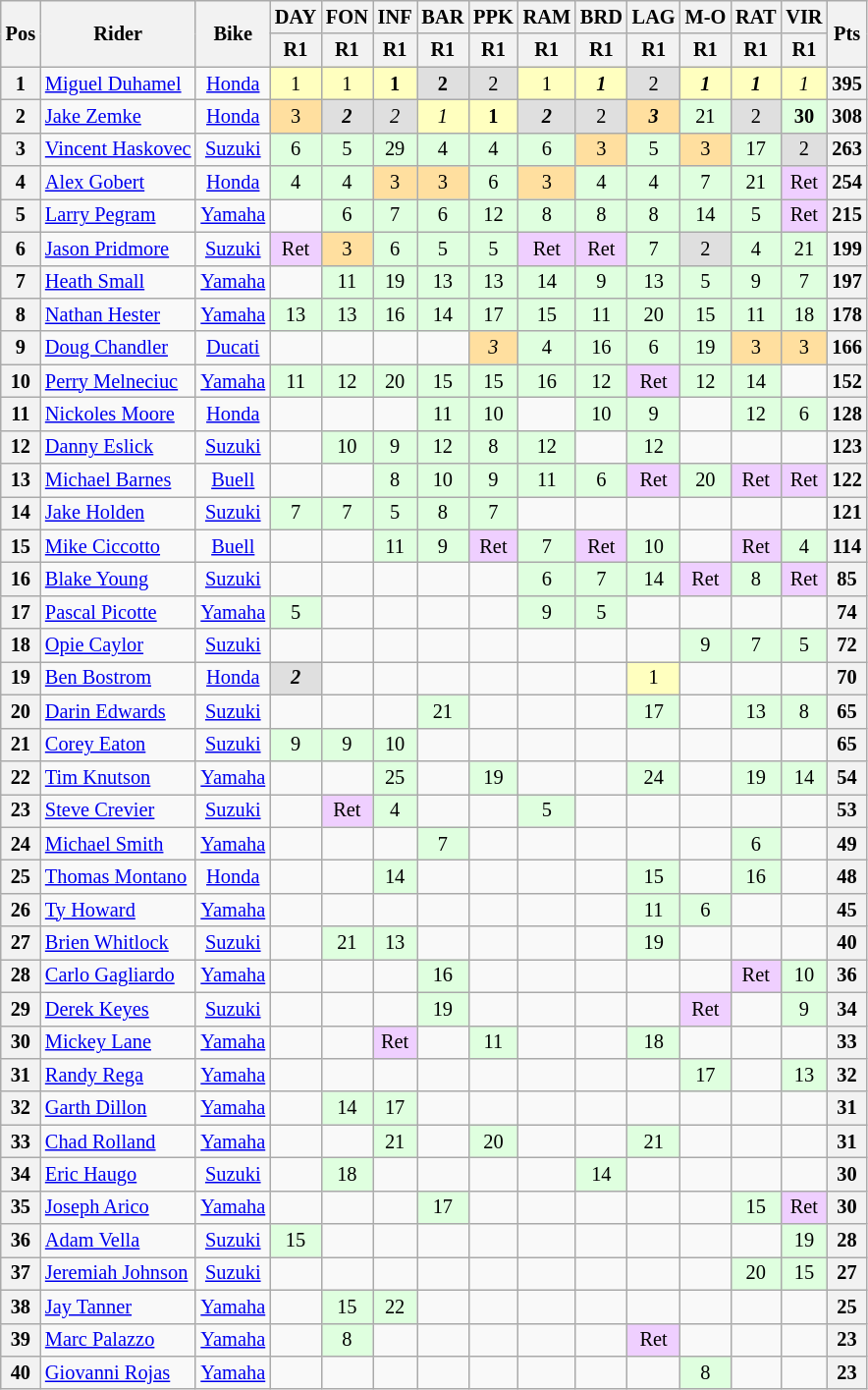<table class="wikitable" style="font-size: 85%; text-align: center">
<tr valign="top">
<th valign="middle" rowspan=2>Pos</th>
<th valign="middle" rowspan=2>Rider</th>
<th valign="middle" rowspan=2>Bike</th>
<th>DAY<br></th>
<th>FON<br></th>
<th>INF<br></th>
<th>BAR<br></th>
<th>PPK<br></th>
<th>RAM<br></th>
<th>BRD<br></th>
<th>LAG<br></th>
<th>M-O<br></th>
<th>RAT<br></th>
<th>VIR<br></th>
<th valign="middle" rowspan=2>Pts</th>
</tr>
<tr>
<th>R1</th>
<th>R1</th>
<th>R1</th>
<th>R1</th>
<th>R1</th>
<th>R1</th>
<th>R1</th>
<th>R1</th>
<th>R1</th>
<th>R1</th>
<th>R1</th>
</tr>
<tr>
<th>1</th>
<td align="left"> <a href='#'>Miguel Duhamel</a></td>
<td><a href='#'>Honda</a></td>
<td style="background:#ffffbf;">1</td>
<td style="background:#ffffbf;">1</td>
<td style="background:#ffffbf;"><strong>1</strong></td>
<td style="background:#dfdfdf;"><strong>2</strong></td>
<td style="background:#dfdfdf;">2</td>
<td style="background:#ffffbf;">1</td>
<td style="background:#ffffbf;"><strong><em>1</em></strong></td>
<td style="background:#dfdfdf;">2</td>
<td style="background:#ffffbf;"><strong><em>1</em></strong></td>
<td style="background:#ffffbf;"><strong><em>1</em></strong></td>
<td style="background:#ffffbf;"><em>1</em></td>
<th>395</th>
</tr>
<tr>
<th>2</th>
<td align="left"> <a href='#'>Jake Zemke</a></td>
<td><a href='#'>Honda</a></td>
<td style="background:#ffdf9f;">3</td>
<td style="background:#dfdfdf;"><strong><em>2</em></strong></td>
<td style="background:#dfdfdf;"><em>2</em></td>
<td style="background:#ffffbf;"><em>1</em></td>
<td style="background:#ffffbf;"><strong>1</strong></td>
<td style="background:#dfdfdf;"><strong><em>2</em></strong></td>
<td style="background:#dfdfdf;">2</td>
<td style="background:#ffdf9f;"><strong><em>3</em></strong></td>
<td style="background:#dfffdf;">21</td>
<td style="background:#dfdfdf;">2</td>
<td style="background:#dfffdf;"><strong>30</strong></td>
<th>308</th>
</tr>
<tr>
<th>3</th>
<td align="left"> <a href='#'>Vincent Haskovec</a></td>
<td><a href='#'>Suzuki</a></td>
<td style="background:#dfffdf;">6</td>
<td style="background:#dfffdf;">5</td>
<td style="background:#dfffdf;">29</td>
<td style="background:#dfffdf;">4</td>
<td style="background:#dfffdf;">4</td>
<td style="background:#dfffdf;">6</td>
<td style="background:#ffdf9f;">3</td>
<td style="background:#dfffdf;">5</td>
<td style="background:#ffdf9f;">3</td>
<td style="background:#dfffdf;">17</td>
<td style="background:#dfdfdf;">2</td>
<th>263</th>
</tr>
<tr>
<th>4</th>
<td align="left"> <a href='#'>Alex Gobert</a></td>
<td><a href='#'>Honda</a></td>
<td style="background:#dfffdf;">4</td>
<td style="background:#dfffdf;">4</td>
<td style="background:#ffdf9f;">3</td>
<td style="background:#ffdf9f;">3</td>
<td style="background:#dfffdf;">6</td>
<td style="background:#ffdf9f;">3</td>
<td style="background:#dfffdf;">4</td>
<td style="background:#dfffdf;">4</td>
<td style="background:#dfffdf;">7</td>
<td style="background:#dfffdf;">21</td>
<td style="background:#efcfff;">Ret</td>
<th>254</th>
</tr>
<tr>
<th>5</th>
<td align="left"> <a href='#'>Larry Pegram</a></td>
<td><a href='#'>Yamaha</a></td>
<td></td>
<td style="background:#dfffdf;">6</td>
<td style="background:#dfffdf;">7</td>
<td style="background:#dfffdf;">6</td>
<td style="background:#dfffdf;">12</td>
<td style="background:#dfffdf;">8</td>
<td style="background:#dfffdf;">8</td>
<td style="background:#dfffdf;">8</td>
<td style="background:#dfffdf;">14</td>
<td style="background:#dfffdf;">5</td>
<td style="background:#efcfff;">Ret</td>
<th>215</th>
</tr>
<tr>
<th>6</th>
<td align="left"> <a href='#'>Jason Pridmore</a></td>
<td><a href='#'>Suzuki</a></td>
<td style="background:#efcfff;">Ret</td>
<td style="background:#ffdf9f;">3</td>
<td style="background:#dfffdf;">6</td>
<td style="background:#dfffdf;">5</td>
<td style="background:#dfffdf;">5</td>
<td style="background:#efcfff;">Ret</td>
<td style="background:#efcfff;">Ret</td>
<td style="background:#dfffdf;">7</td>
<td style="background:#dfdfdf;">2</td>
<td style="background:#dfffdf;">4</td>
<td style="background:#dfffdf;">21</td>
<th>199</th>
</tr>
<tr>
<th>7</th>
<td align="left"> <a href='#'>Heath Small</a></td>
<td><a href='#'>Yamaha</a></td>
<td></td>
<td style="background:#dfffdf;">11</td>
<td style="background:#dfffdf;">19</td>
<td style="background:#dfffdf;">13</td>
<td style="background:#dfffdf;">13</td>
<td style="background:#dfffdf;">14</td>
<td style="background:#dfffdf;">9</td>
<td style="background:#dfffdf;">13</td>
<td style="background:#dfffdf;">5</td>
<td style="background:#dfffdf;">9</td>
<td style="background:#dfffdf;">7</td>
<th>197</th>
</tr>
<tr>
<th>8</th>
<td align="left"> <a href='#'>Nathan Hester</a></td>
<td><a href='#'>Yamaha</a></td>
<td style="background:#dfffdf;">13</td>
<td style="background:#dfffdf;">13</td>
<td style="background:#dfffdf;">16</td>
<td style="background:#dfffdf;">14</td>
<td style="background:#dfffdf;">17</td>
<td style="background:#dfffdf;">15</td>
<td style="background:#dfffdf;">11</td>
<td style="background:#dfffdf;">20</td>
<td style="background:#dfffdf;">15</td>
<td style="background:#dfffdf;">11</td>
<td style="background:#dfffdf;">18</td>
<th>178</th>
</tr>
<tr>
<th>9</th>
<td align="left"> <a href='#'>Doug Chandler</a></td>
<td><a href='#'>Ducati</a></td>
<td></td>
<td></td>
<td></td>
<td></td>
<td style="background:#ffdf9f;"><em>3</em></td>
<td style="background:#dfffdf;">4</td>
<td style="background:#dfffdf;">16</td>
<td style="background:#dfffdf;">6</td>
<td style="background:#dfffdf;">19</td>
<td style="background:#ffdf9f;">3</td>
<td style="background:#ffdf9f;">3</td>
<th>166</th>
</tr>
<tr>
<th>10</th>
<td align="left"> <a href='#'>Perry Melneciuc</a></td>
<td><a href='#'>Yamaha</a></td>
<td style="background:#dfffdf;">11</td>
<td style="background:#dfffdf;">12</td>
<td style="background:#dfffdf;">20</td>
<td style="background:#dfffdf;">15</td>
<td style="background:#dfffdf;">15</td>
<td style="background:#dfffdf;">16</td>
<td style="background:#dfffdf;">12</td>
<td style="background:#efcfff;">Ret</td>
<td style="background:#dfffdf;">12</td>
<td style="background:#dfffdf;">14</td>
<td></td>
<th>152</th>
</tr>
<tr>
<th>11</th>
<td align="left"> <a href='#'>Nickoles Moore</a></td>
<td><a href='#'>Honda</a></td>
<td></td>
<td></td>
<td></td>
<td style="background:#dfffdf;">11</td>
<td style="background:#dfffdf;">10</td>
<td></td>
<td style="background:#dfffdf;">10</td>
<td style="background:#dfffdf;">9</td>
<td></td>
<td style="background:#dfffdf;">12</td>
<td style="background:#dfffdf;">6</td>
<th>128</th>
</tr>
<tr>
<th>12</th>
<td align="left"> <a href='#'>Danny Eslick</a></td>
<td><a href='#'>Suzuki</a></td>
<td></td>
<td style="background:#dfffdf;">10</td>
<td style="background:#dfffdf;">9</td>
<td style="background:#dfffdf;">12</td>
<td style="background:#dfffdf;">8</td>
<td style="background:#dfffdf;">12</td>
<td></td>
<td style="background:#dfffdf;">12</td>
<td></td>
<td></td>
<td></td>
<th>123</th>
</tr>
<tr>
<th>13</th>
<td align="left"> <a href='#'>Michael Barnes</a></td>
<td><a href='#'>Buell</a></td>
<td></td>
<td></td>
<td style="background:#dfffdf;">8</td>
<td style="background:#dfffdf;">10</td>
<td style="background:#dfffdf;">9</td>
<td style="background:#dfffdf;">11</td>
<td style="background:#dfffdf;">6</td>
<td style="background:#efcfff;">Ret</td>
<td style="background:#dfffdf;">20</td>
<td style="background:#efcfff;">Ret</td>
<td style="background:#efcfff;">Ret</td>
<th>122</th>
</tr>
<tr>
<th>14</th>
<td align="left"> <a href='#'>Jake Holden</a></td>
<td><a href='#'>Suzuki</a></td>
<td style="background:#dfffdf;">7</td>
<td style="background:#dfffdf;">7</td>
<td style="background:#dfffdf;">5</td>
<td style="background:#dfffdf;">8</td>
<td style="background:#dfffdf;">7</td>
<td></td>
<td></td>
<td></td>
<td></td>
<td></td>
<td></td>
<th>121</th>
</tr>
<tr>
<th>15</th>
<td align="left"> <a href='#'>Mike Ciccotto</a></td>
<td><a href='#'>Buell</a></td>
<td></td>
<td></td>
<td style="background:#dfffdf;">11</td>
<td style="background:#dfffdf;">9</td>
<td style="background:#efcfff;">Ret</td>
<td style="background:#dfffdf;">7</td>
<td style="background:#efcfff;">Ret</td>
<td style="background:#dfffdf;">10</td>
<td></td>
<td style="background:#efcfff;">Ret</td>
<td style="background:#dfffdf;">4</td>
<th>114</th>
</tr>
<tr>
<th>16</th>
<td align="left"> <a href='#'>Blake Young</a></td>
<td><a href='#'>Suzuki</a></td>
<td></td>
<td></td>
<td></td>
<td></td>
<td></td>
<td style="background:#dfffdf;">6</td>
<td style="background:#dfffdf;">7</td>
<td style="background:#dfffdf;">14</td>
<td style="background:#efcfff;">Ret</td>
<td style="background:#dfffdf;">8</td>
<td style="background:#efcfff;">Ret</td>
<th>85</th>
</tr>
<tr>
<th>17</th>
<td align="left"> <a href='#'>Pascal Picotte</a></td>
<td><a href='#'>Yamaha</a></td>
<td style="background:#dfffdf;">5</td>
<td></td>
<td></td>
<td></td>
<td></td>
<td style="background:#dfffdf;">9</td>
<td style="background:#dfffdf;">5</td>
<td></td>
<td></td>
<td></td>
<td></td>
<th>74</th>
</tr>
<tr>
<th>18</th>
<td align="left"> <a href='#'>Opie Caylor</a></td>
<td><a href='#'>Suzuki</a></td>
<td></td>
<td></td>
<td></td>
<td></td>
<td></td>
<td></td>
<td></td>
<td></td>
<td style="background:#dfffdf;">9</td>
<td style="background:#dfffdf;">7</td>
<td style="background:#dfffdf;">5</td>
<th>72</th>
</tr>
<tr>
<th>19</th>
<td align="left"> <a href='#'>Ben Bostrom</a></td>
<td><a href='#'>Honda</a></td>
<td style="background:#dfdfdf;"><strong><em>2</em></strong></td>
<td></td>
<td></td>
<td></td>
<td></td>
<td></td>
<td></td>
<td style="background:#ffffbf;">1</td>
<td></td>
<td></td>
<td></td>
<th>70</th>
</tr>
<tr>
<th>20</th>
<td align="left"> <a href='#'>Darin Edwards</a></td>
<td><a href='#'>Suzuki</a></td>
<td></td>
<td></td>
<td></td>
<td style="background:#dfffdf;">21</td>
<td></td>
<td></td>
<td></td>
<td style="background:#dfffdf;">17</td>
<td></td>
<td style="background:#dfffdf;">13</td>
<td style="background:#dfffdf;">8</td>
<th>65</th>
</tr>
<tr>
<th>21</th>
<td align="left"> <a href='#'>Corey Eaton</a></td>
<td><a href='#'>Suzuki</a></td>
<td style="background:#dfffdf;">9</td>
<td style="background:#dfffdf;">9</td>
<td style="background:#dfffdf;">10</td>
<td></td>
<td></td>
<td></td>
<td></td>
<td></td>
<td></td>
<td></td>
<td></td>
<th>65</th>
</tr>
<tr>
<th>22</th>
<td align="left"> <a href='#'>Tim Knutson</a></td>
<td><a href='#'>Yamaha</a></td>
<td></td>
<td></td>
<td style="background:#dfffdf;">25</td>
<td></td>
<td style="background:#dfffdf;">19</td>
<td></td>
<td></td>
<td style="background:#dfffdf;">24</td>
<td></td>
<td style="background:#dfffdf;">19</td>
<td style="background:#dfffdf;">14</td>
<th>54</th>
</tr>
<tr>
<th>23</th>
<td align="left"> <a href='#'>Steve Crevier</a></td>
<td><a href='#'>Suzuki</a></td>
<td></td>
<td style="background:#efcfff;">Ret</td>
<td style="background:#dfffdf;">4</td>
<td></td>
<td></td>
<td style="background:#dfffdf;">5</td>
<td></td>
<td></td>
<td></td>
<td></td>
<td></td>
<th>53</th>
</tr>
<tr>
<th>24</th>
<td align="left"> <a href='#'>Michael Smith</a></td>
<td><a href='#'>Yamaha</a></td>
<td></td>
<td></td>
<td></td>
<td style="background:#dfffdf;">7</td>
<td></td>
<td></td>
<td></td>
<td></td>
<td></td>
<td style="background:#dfffdf;">6</td>
<td></td>
<th>49</th>
</tr>
<tr>
<th>25</th>
<td align="left"> <a href='#'>Thomas Montano</a></td>
<td><a href='#'>Honda</a></td>
<td></td>
<td></td>
<td style="background:#dfffdf;">14</td>
<td></td>
<td></td>
<td></td>
<td></td>
<td style="background:#dfffdf;">15</td>
<td></td>
<td style="background:#dfffdf;">16</td>
<td></td>
<th>48</th>
</tr>
<tr>
<th>26</th>
<td align="left"> <a href='#'>Ty Howard</a></td>
<td><a href='#'>Yamaha</a></td>
<td></td>
<td></td>
<td></td>
<td></td>
<td></td>
<td></td>
<td></td>
<td style="background:#dfffdf;">11</td>
<td style="background:#dfffdf;">6</td>
<td></td>
<td></td>
<th>45</th>
</tr>
<tr>
<th>27</th>
<td align="left"> <a href='#'>Brien Whitlock</a></td>
<td><a href='#'>Suzuki</a></td>
<td></td>
<td style="background:#dfffdf;">21</td>
<td style="background:#dfffdf;">13</td>
<td></td>
<td></td>
<td></td>
<td></td>
<td style="background:#dfffdf;">19</td>
<td></td>
<td></td>
<td></td>
<th>40</th>
</tr>
<tr>
<th>28</th>
<td align="left"> <a href='#'>Carlo Gagliardo</a></td>
<td><a href='#'>Yamaha</a></td>
<td></td>
<td></td>
<td></td>
<td style="background:#dfffdf;">16</td>
<td></td>
<td></td>
<td></td>
<td></td>
<td></td>
<td style="background:#efcfff;">Ret</td>
<td style="background:#dfffdf;">10</td>
<th>36</th>
</tr>
<tr>
<th>29</th>
<td align="left"> <a href='#'>Derek Keyes</a></td>
<td><a href='#'>Suzuki</a></td>
<td></td>
<td></td>
<td></td>
<td style="background:#dfffdf;">19</td>
<td></td>
<td></td>
<td></td>
<td></td>
<td style="background:#efcfff;">Ret</td>
<td></td>
<td style="background:#dfffdf;">9</td>
<th>34</th>
</tr>
<tr>
<th>30</th>
<td align="left"> <a href='#'>Mickey Lane</a></td>
<td><a href='#'>Yamaha</a></td>
<td></td>
<td></td>
<td style="background:#efcfff;">Ret</td>
<td></td>
<td style="background:#dfffdf;">11</td>
<td></td>
<td></td>
<td style="background:#dfffdf;">18</td>
<td></td>
<td></td>
<td></td>
<th>33</th>
</tr>
<tr>
<th>31</th>
<td align="left"> <a href='#'>Randy Rega</a></td>
<td><a href='#'>Yamaha</a></td>
<td></td>
<td></td>
<td></td>
<td></td>
<td></td>
<td></td>
<td></td>
<td></td>
<td style="background:#dfffdf;">17</td>
<td></td>
<td style="background:#dfffdf;">13</td>
<th>32</th>
</tr>
<tr>
<th>32</th>
<td align="left"> <a href='#'>Garth Dillon</a></td>
<td><a href='#'>Yamaha</a></td>
<td></td>
<td style="background:#dfffdf;">14</td>
<td style="background:#dfffdf;">17</td>
<td></td>
<td></td>
<td></td>
<td></td>
<td></td>
<td></td>
<td></td>
<td></td>
<th>31</th>
</tr>
<tr>
<th>33</th>
<td align="left"> <a href='#'>Chad Rolland</a></td>
<td><a href='#'>Yamaha</a></td>
<td></td>
<td></td>
<td style="background:#dfffdf;">21</td>
<td></td>
<td style="background:#dfffdf;">20</td>
<td></td>
<td></td>
<td style="background:#dfffdf;">21</td>
<td></td>
<td></td>
<td></td>
<th>31</th>
</tr>
<tr>
<th>34</th>
<td align="left"> <a href='#'>Eric Haugo</a></td>
<td><a href='#'>Suzuki</a></td>
<td></td>
<td style="background:#dfffdf;">18</td>
<td></td>
<td></td>
<td></td>
<td></td>
<td style="background:#dfffdf;">14</td>
<td></td>
<td></td>
<td></td>
<td></td>
<th>30</th>
</tr>
<tr>
<th>35</th>
<td align="left"> <a href='#'>Joseph Arico</a></td>
<td><a href='#'>Yamaha</a></td>
<td></td>
<td></td>
<td></td>
<td style="background:#dfffdf;">17</td>
<td></td>
<td></td>
<td></td>
<td></td>
<td></td>
<td style="background:#dfffdf;">15</td>
<td style="background:#efcfff;">Ret</td>
<th>30</th>
</tr>
<tr>
<th>36</th>
<td align="left"> <a href='#'>Adam Vella</a></td>
<td><a href='#'>Suzuki</a></td>
<td style="background:#dfffdf;">15</td>
<td></td>
<td></td>
<td></td>
<td></td>
<td></td>
<td></td>
<td></td>
<td></td>
<td></td>
<td style="background:#dfffdf;">19</td>
<th>28</th>
</tr>
<tr>
<th>37</th>
<td align="left"> <a href='#'>Jeremiah Johnson</a></td>
<td><a href='#'>Suzuki</a></td>
<td></td>
<td></td>
<td></td>
<td></td>
<td></td>
<td></td>
<td></td>
<td></td>
<td></td>
<td style="background:#dfffdf;">20</td>
<td style="background:#dfffdf;">15</td>
<th>27</th>
</tr>
<tr>
<th>38</th>
<td align="left"> <a href='#'>Jay Tanner</a></td>
<td><a href='#'>Yamaha</a></td>
<td></td>
<td style="background:#dfffdf;">15</td>
<td style="background:#dfffdf;">22</td>
<td></td>
<td></td>
<td></td>
<td></td>
<td></td>
<td></td>
<td></td>
<td></td>
<th>25</th>
</tr>
<tr>
<th>39</th>
<td align="left"> <a href='#'>Marc Palazzo</a></td>
<td><a href='#'>Yamaha</a></td>
<td></td>
<td style="background:#dfffdf;">8</td>
<td></td>
<td></td>
<td></td>
<td></td>
<td></td>
<td style="background:#efcfff;">Ret</td>
<td></td>
<td></td>
<td></td>
<th>23</th>
</tr>
<tr>
<th>40</th>
<td align="left"> <a href='#'>Giovanni Rojas</a></td>
<td><a href='#'>Yamaha</a></td>
<td></td>
<td></td>
<td></td>
<td></td>
<td></td>
<td></td>
<td></td>
<td></td>
<td style="background:#dfffdf;">8</td>
<td></td>
<td></td>
<th>23</th>
</tr>
</table>
